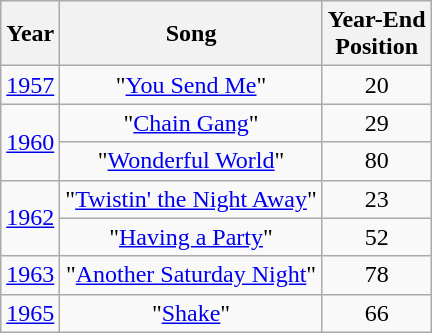<table class="wikitable plainrowheaders" style="text-align:center;" border="1">
<tr>
<th>Year</th>
<th>Song</th>
<th>Year-End<br>Position</th>
</tr>
<tr>
<td scope="row"><a href='#'>1957</a></td>
<td>"<a href='#'>You Send Me</a>"</td>
<td>20</td>
</tr>
<tr>
<td scope="row" rowspan="2"><a href='#'>1960</a></td>
<td>"<a href='#'>Chain Gang</a>"</td>
<td>29</td>
</tr>
<tr>
<td>"<a href='#'>Wonderful World</a>"</td>
<td>80</td>
</tr>
<tr>
<td scope="row" rowspan="2"><a href='#'>1962</a></td>
<td>"<a href='#'>Twistin' the Night Away</a>"</td>
<td>23</td>
</tr>
<tr>
<td>"<a href='#'>Having a Party</a>"</td>
<td>52</td>
</tr>
<tr>
<td scope="row"><a href='#'>1963</a></td>
<td>"<a href='#'>Another Saturday Night</a>"</td>
<td>78</td>
</tr>
<tr>
<td scope="row"><a href='#'>1965</a></td>
<td>"<a href='#'>Shake</a>"</td>
<td>66</td>
</tr>
</table>
